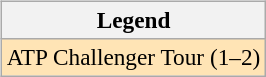<table>
<tr valign=top>
<td><br><table class=wikitable style=font-size:97%>
<tr>
<th>Legend</th>
</tr>
<tr bgcolor=moccasin>
<td>ATP Challenger Tour (1–2)</td>
</tr>
</table>
</td>
<td></td>
</tr>
</table>
